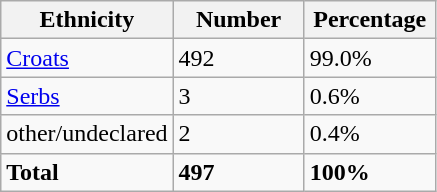<table class="wikitable">
<tr>
<th width="100px">Ethnicity</th>
<th width="80px">Number</th>
<th width="80px">Percentage</th>
</tr>
<tr>
<td><a href='#'>Croats</a></td>
<td>492</td>
<td>99.0%</td>
</tr>
<tr>
<td><a href='#'>Serbs</a></td>
<td>3</td>
<td>0.6%</td>
</tr>
<tr>
<td>other/undeclared</td>
<td>2</td>
<td>0.4%</td>
</tr>
<tr>
<td><strong>Total</strong></td>
<td><strong>497</strong></td>
<td><strong>100%</strong></td>
</tr>
</table>
